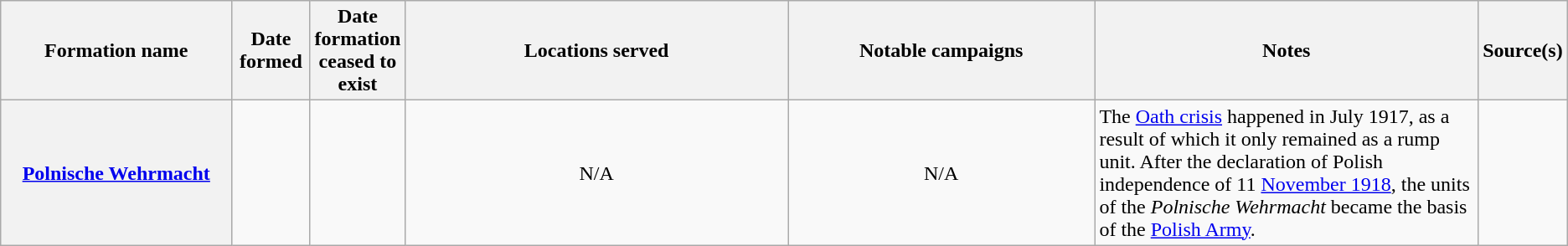<table class="wikitable sortable plainrowheaders">
<tr>
<th scope="col" width="15%">Formation name</th>
<th scope="col" width="5%">Date formed</th>
<th scope="col" width="5%">Date formation ceased to exist</th>
<th class="unsortable" scope="col" width="25%">Locations served</th>
<th class="unsortable" scope="col" width="20%">Notable campaigns</th>
<th class="unsortable" scope="col" width="25%">Notes</th>
<th class="unsortable" scope="col" width="5%">Source(s)</th>
</tr>
<tr>
<th scope="row"><a href='#'>Polnische Wehrmacht</a></th>
<td align="center"></td>
<td align="center"></td>
<td align="center">N/A</td>
<td align="center">N/A</td>
<td align="left">The <a href='#'>Oath crisis</a> happened in July 1917, as a result of which it only remained as a rump unit. After the declaration of Polish independence of 11 <a href='#'>November 1918</a>, the units of the <em>Polnische Wehrmacht</em> became the basis of the <a href='#'>Polish Army</a>.</td>
<td align="center"></td>
</tr>
</table>
